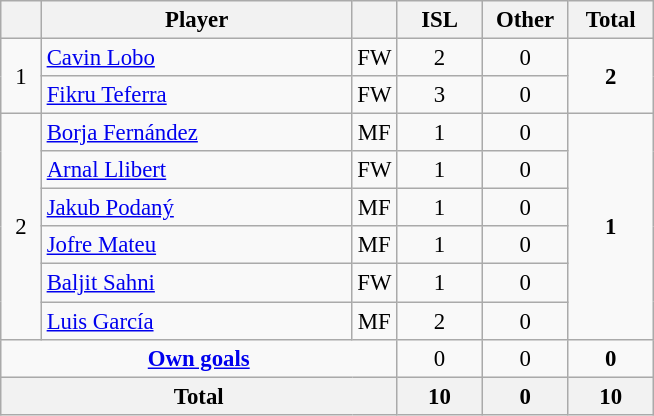<table class="wikitable sortable" style="font-size: 95%; text-align: center;">
<tr>
<th width=20></th>
<th width=200>Player</th>
<th width=20></th>
<th width=50>ISL</th>
<th width=50>Other</th>
<th width=50><strong>Total</strong></th>
</tr>
<tr>
<td rowspan="2">1</td>
<td align=left> <a href='#'>Cavin Lobo</a></td>
<td>FW</td>
<td>2</td>
<td>0</td>
<td rowspan="2"><strong>2</strong></td>
</tr>
<tr>
<td align=left> <a href='#'>Fikru Teferra</a></td>
<td>FW</td>
<td>3</td>
<td>0</td>
</tr>
<tr>
<td rowspan="6">2</td>
<td align=left> <a href='#'>Borja Fernández</a></td>
<td>MF</td>
<td>1</td>
<td>0</td>
<td rowspan="6"><strong>1</strong></td>
</tr>
<tr>
<td align=left> <a href='#'>Arnal Llibert</a></td>
<td>FW</td>
<td>1</td>
<td>0</td>
</tr>
<tr>
<td align=left> <a href='#'>Jakub Podaný</a></td>
<td>MF</td>
<td>1</td>
<td>0</td>
</tr>
<tr>
<td align=left> <a href='#'>Jofre Mateu</a></td>
<td>MF</td>
<td>1</td>
<td>0</td>
</tr>
<tr>
<td align=left> <a href='#'>Baljit Sahni</a></td>
<td>FW</td>
<td>1</td>
<td>0</td>
</tr>
<tr>
<td align=left> <a href='#'>Luis García</a></td>
<td>MF</td>
<td>2</td>
<td>0</td>
</tr>
<tr>
<td colspan=3><strong><a href='#'>Own goals</a></strong></td>
<td>0</td>
<td>0</td>
<td><strong>0</strong></td>
</tr>
<tr>
<th colspan=3><strong>Total</strong></th>
<th><strong>10</strong></th>
<th><strong>0</strong></th>
<th><strong>10</strong></th>
</tr>
</table>
